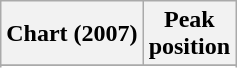<table class="wikitable sortable plainrowheaders" style="text-align:center">
<tr>
<th scope="col">Chart (2007)</th>
<th scope="col">Peak<br>position</th>
</tr>
<tr>
</tr>
<tr>
</tr>
<tr>
</tr>
<tr>
</tr>
</table>
